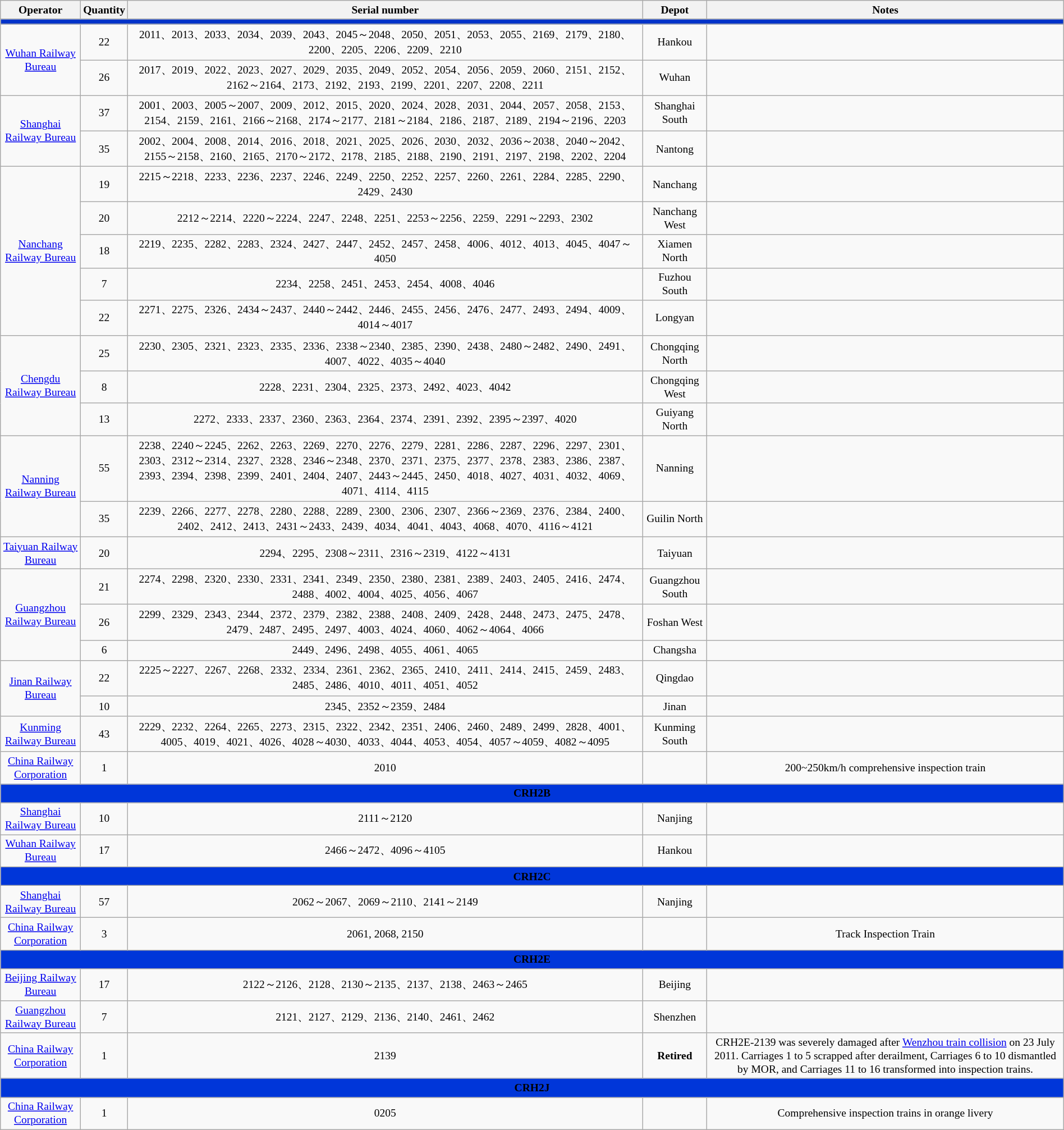<table class="wikitable"  style="width:100%; text-align: center; font-size: small;">
<tr>
<th><strong>Operator</strong></th>
<th><strong>Quantity</strong></th>
<th><strong>Serial number</strong></th>
<th><strong>Depot</strong></th>
<th><strong>Notes</strong></th>
</tr>
<tr align=center bgcolor=#0033c9>
<td colspan="5"><strong></strong></td>
</tr>
<tr>
<td rowspan=2><a href='#'>Wuhan Railway Bureau</a></td>
<td>22</td>
<td>2011、2013、2033、2034、2039、2043、2045～2048、2050、2051、2053、2055、2169、2179、2180、2200、2205、2206、2209、2210</td>
<td>Hankou</td>
<td></td>
</tr>
<tr>
<td>26</td>
<td>2017、2019、2022、2023、2027、2029、2035、2049、2052、2054、2056、2059、2060、2151、2152、2162～2164、2173、2192、2193、2199、2201、2207、2208、2211</td>
<td>Wuhan</td>
<td></td>
</tr>
<tr>
<td rowspan=2><a href='#'>Shanghai Railway Bureau</a></td>
<td>37</td>
<td>2001、2003、2005～2007、2009、2012、2015、2020、2024、2028、2031、2044、2057、2058、2153、2154、2159、2161、2166～2168、2174～2177、2181～2184、2186、2187、2189、2194～2196、2203</td>
<td>Shanghai South</td>
<td></td>
</tr>
<tr>
<td>35</td>
<td>2002、2004、2008、2014、2016、2018、2021、2025、2026、2030、2032、2036～2038、2040～2042、2155～2158、2160、2165、2170～2172、2178、2185、2188、2190、2191、2197、2198、2202、2204</td>
<td>Nantong</td>
<td></td>
</tr>
<tr>
<td rowspan=5><a href='#'>Nanchang Railway Bureau</a></td>
<td>19</td>
<td>2215～2218、2233、2236、2237、2246、2249、2250、2252、2257、2260、2261、2284、2285、2290、2429、2430</td>
<td>Nanchang</td>
<td></td>
</tr>
<tr>
<td>20</td>
<td>2212～2214、2220～2224、2247、2248、2251、2253～2256、2259、2291～2293、2302</td>
<td>Nanchang West</td>
<td></td>
</tr>
<tr>
<td>18</td>
<td>2219、2235、2282、2283、2324、2427、2447、2452、2457、2458、4006、4012、4013、4045、4047～4050</td>
<td>Xiamen North</td>
<td></td>
</tr>
<tr>
<td>7</td>
<td>2234、2258、2451、2453、2454、4008、4046</td>
<td>Fuzhou South</td>
<td></td>
</tr>
<tr>
<td>22</td>
<td>2271、2275、2326、2434～2437、2440～2442、2446、2455、2456、2476、2477、2493、2494、4009、4014～4017</td>
<td>Longyan</td>
<td></td>
</tr>
<tr>
<td rowspan=3><a href='#'>Chengdu Railway Bureau</a></td>
<td>25</td>
<td>2230、2305、2321、2323、2335、2336、2338～2340、2385、2390、2438、2480～2482、2490、2491、4007、4022、4035～4040</td>
<td>Chongqing North</td>
<td></td>
</tr>
<tr>
<td>8</td>
<td>2228、2231、2304、2325、2373、2492、4023、4042</td>
<td>Chongqing West</td>
<td></td>
</tr>
<tr>
<td>13</td>
<td>2272、2333、2337、2360、2363、2364、2374、2391、2392、2395～2397、4020</td>
<td>Guiyang North</td>
<td></td>
</tr>
<tr>
<td rowspan=2><a href='#'>Nanning Railway Bureau</a></td>
<td>55</td>
<td>2238、2240～2245、2262、2263、2269、2270、2276、2279、2281、2286、2287、2296、2297、2301、2303、2312～2314、2327、2328、2346～2348、2370、2371、2375、2377、2378、2383、2386、2387、2393、2394、2398、2399、2401、2404、2407、2443～2445、2450、4018、4027、4031、4032、4069、4071、4114、4115</td>
<td>Nanning</td>
<td></td>
</tr>
<tr>
<td>35</td>
<td>2239、2266、2277、2278、2280、2288、2289、2300、2306、2307、2366～2369、2376、2384、2400、2402、2412、2413、2431～2433、2439、4034、4041、4043、4068、4070、4116～4121</td>
<td>Guilin North</td>
<td></td>
</tr>
<tr>
<td><a href='#'>Taiyuan Railway Bureau</a></td>
<td>20</td>
<td>2294、2295、2308～2311、2316～2319、4122～4131</td>
<td>Taiyuan</td>
<td></td>
</tr>
<tr>
<td rowspan=3><a href='#'>Guangzhou Railway Bureau</a></td>
<td>21</td>
<td>2274、2298、2320、2330、2331、2341、2349、2350、2380、2381、2389、2403、2405、2416、2474、2488、4002、4004、4025、4056、4067</td>
<td>Guangzhou South</td>
<td></td>
</tr>
<tr>
<td>26</td>
<td>2299、2329、2343、2344、2372、2379、2382、2388、2408、2409、2428、2448、2473、2475、2478、2479、2487、2495、2497、4003、4024、4060、4062～4064、4066</td>
<td>Foshan West</td>
<td></td>
</tr>
<tr>
<td>6</td>
<td>2449、2496、2498、4055、4061、4065</td>
<td>Changsha</td>
<td></td>
</tr>
<tr>
<td rowspan=2><a href='#'>Jinan Railway Bureau</a></td>
<td>22</td>
<td>2225～2227、2267、2268、2332、2334、2361、2362、2365、2410、2411、2414、2415、2459、2483、2485、2486、4010、4011、4051、4052</td>
<td>Qingdao</td>
<td></td>
</tr>
<tr>
<td>10</td>
<td>2345、2352～2359、2484</td>
<td>Jinan</td>
<td></td>
</tr>
<tr>
<td><a href='#'>Kunming Railway Bureau</a></td>
<td>43</td>
<td>2229、2232、2264、2265、2273、2315、2322、2342、2351、2406、2460、2489、2499、2828、4001、4005、4019、4021、4026、4028～4030、4033、4044、4053、4054、4057～4059、4082～4095</td>
<td>Kunming South</td>
<td></td>
</tr>
<tr>
<td><a href='#'>China Railway Corporation</a></td>
<td>1</td>
<td>2010</td>
<td></td>
<td>200~250km/h comprehensive inspection train</td>
</tr>
<tr style="background:#0036d9;">
<td colspan="5"><span><strong>CRH2B</strong></span></td>
</tr>
<tr>
<td><a href='#'>Shanghai Railway Bureau</a></td>
<td>10</td>
<td>2111～2120</td>
<td>Nanjing</td>
<td></td>
</tr>
<tr>
<td><a href='#'>Wuhan Railway Bureau</a></td>
<td>17</td>
<td>2466～2472、4096～4105</td>
<td>Hankou</td>
<td></td>
</tr>
<tr style="background:#0036d9;">
<td colspan="5"><span><strong>CRH2C</strong></span></td>
</tr>
<tr>
<td><a href='#'>Shanghai Railway Bureau</a></td>
<td>57</td>
<td>2062～2067、2069～2110、2141～2149</td>
<td>Nanjing</td>
<td></td>
</tr>
<tr>
<td><a href='#'>China Railway Corporation</a></td>
<td>3</td>
<td>2061, 2068, 2150</td>
<td></td>
<td>Track Inspection Train</td>
</tr>
<tr style="background:#0036d9;">
<td colspan="5"><span><strong>CRH2E</strong></span></td>
</tr>
<tr>
<td><a href='#'>Beijing Railway Bureau</a></td>
<td>17</td>
<td>2122～2126、2128、2130～2135、2137、2138、2463～2465</td>
<td>Beijing</td>
<td></td>
</tr>
<tr>
<td><a href='#'>Guangzhou Railway Bureau</a></td>
<td>7</td>
<td>2121、2127、2129、2136、2140、2461、2462</td>
<td>Shenzhen</td>
<td></td>
</tr>
<tr>
<td><a href='#'>China Railway Corporation</a></td>
<td>1</td>
<td>2139</td>
<td><strong>Retired</strong></td>
<td>CRH2E-2139 was severely damaged after <a href='#'>Wenzhou train collision</a> on 23 July 2011. Carriages 1 to 5 scrapped after derailment, Carriages 6 to 10 dismantled by MOR, and Carriages 11 to 16 transformed into inspection trains.</td>
</tr>
<tr style="background:#0036d9;">
<td colspan="5"><span><strong>CRH2J</strong></span></td>
</tr>
<tr>
<td><a href='#'>China Railway Corporation</a></td>
<td>1</td>
<td>0205</td>
<td></td>
<td>Comprehensive inspection trains in orange livery</td>
</tr>
</table>
